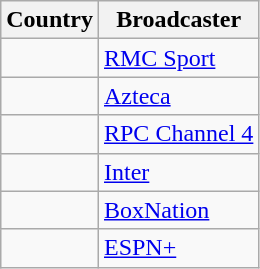<table class="wikitable">
<tr>
<th align=center>Country</th>
<th align=center>Broadcaster</th>
</tr>
<tr>
<td></td>
<td><a href='#'>RMC Sport</a></td>
</tr>
<tr>
<td></td>
<td><a href='#'>Azteca</a></td>
</tr>
<tr>
<td></td>
<td><a href='#'>RPC Channel 4</a></td>
</tr>
<tr>
<td></td>
<td><a href='#'>Inter</a></td>
</tr>
<tr>
<td></td>
<td><a href='#'>BoxNation</a></td>
</tr>
<tr>
<td></td>
<td><a href='#'>ESPN+</a></td>
</tr>
</table>
